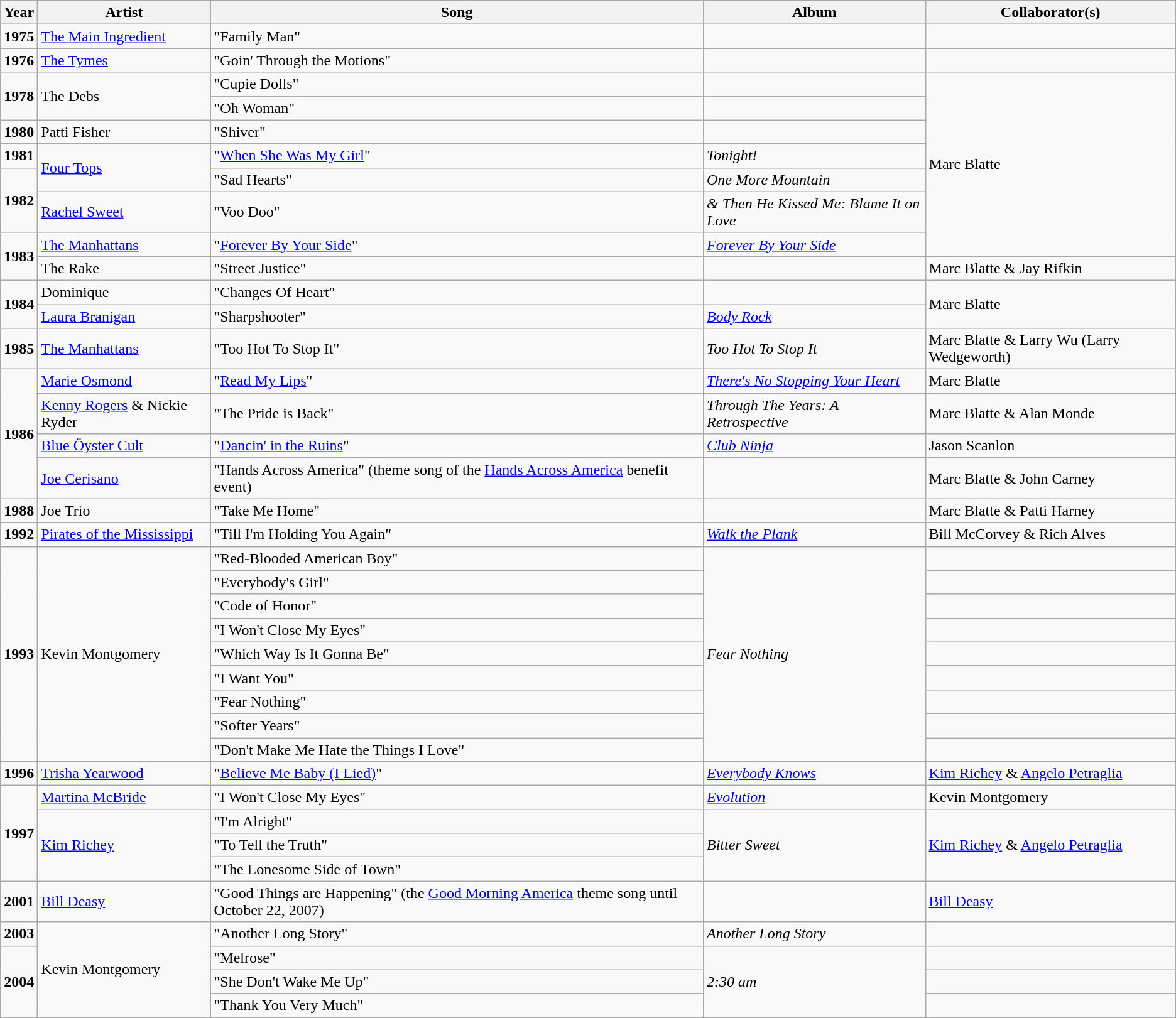<table class="wikitable">
<tr>
<th>Year</th>
<th>Artist</th>
<th>Song</th>
<th>Album</th>
<th>Collaborator(s)</th>
</tr>
<tr>
<td><strong>1975</strong></td>
<td><a href='#'>The Main Ingredient</a></td>
<td>"Family Man"</td>
<td></td>
<td></td>
</tr>
<tr>
<td><strong>1976</strong></td>
<td><a href='#'>The Tymes</a></td>
<td>"Goin' Through the Motions"</td>
<td></td>
<td></td>
</tr>
<tr>
<td rowspan="2"><strong>1978</strong></td>
<td rowspan="2">The Debs</td>
<td>"Cupie Dolls"</td>
<td></td>
<td rowspan="7">Marc Blatte</td>
</tr>
<tr>
<td>"Oh Woman"</td>
</tr>
<tr>
<td><strong>1980</strong></td>
<td>Patti Fisher</td>
<td>"Shiver"</td>
<td></td>
</tr>
<tr>
<td><strong>1981</strong></td>
<td rowspan="2"><a href='#'>Four Tops</a></td>
<td>"<a href='#'>When She Was My Girl</a>"</td>
<td><em>Tonight!</em></td>
</tr>
<tr>
<td rowspan="2"><strong>1982</strong></td>
<td>"Sad Hearts"</td>
<td><em>One More Mountain</em></td>
</tr>
<tr>
<td><a href='#'>Rachel Sweet</a></td>
<td>"Voo Doo"</td>
<td><em>& Then He Kissed Me: Blame It on Love</em></td>
</tr>
<tr>
<td rowspan="2"><strong>1983</strong></td>
<td><a href='#'>The Manhattans</a></td>
<td>"<a href='#'>Forever By Your Side</a>"</td>
<td><em><a href='#'>Forever By Your Side</a></em></td>
</tr>
<tr>
<td>The Rake</td>
<td>"Street Justice"</td>
<td></td>
<td>Marc Blatte & Jay Rifkin</td>
</tr>
<tr>
<td rowspan="2"><strong>1984</strong></td>
<td>Dominique</td>
<td>"Changes Of Heart"</td>
<td></td>
<td rowspan="2">Marc Blatte</td>
</tr>
<tr>
<td><a href='#'>Laura Branigan</a></td>
<td>"Sharpshooter"</td>
<td><em><a href='#'>Body Rock</a></em></td>
</tr>
<tr>
<td><strong>1985</strong></td>
<td><a href='#'>The Manhattans</a></td>
<td>"Too Hot To Stop It"</td>
<td><em>Too Hot To Stop It</em></td>
<td>Marc Blatte & Larry Wu (Larry Wedgeworth)</td>
</tr>
<tr>
<td rowspan="4"><strong>1986</strong></td>
<td><a href='#'>Marie Osmond</a></td>
<td>"<a href='#'>Read My Lips</a>"</td>
<td><em><a href='#'>There's No Stopping Your Heart</a></em></td>
<td>Marc Blatte</td>
</tr>
<tr>
<td><a href='#'>Kenny Rogers</a> & Nickie Ryder</td>
<td>"The Pride is Back"</td>
<td><em>Through The Years: A Retrospective</em></td>
<td>Marc Blatte & Alan Monde</td>
</tr>
<tr>
<td><a href='#'>Blue Öyster Cult</a></td>
<td>"<a href='#'>Dancin' in the Ruins</a>"</td>
<td><em><a href='#'>Club Ninja</a></em></td>
<td>Jason Scanlon</td>
</tr>
<tr>
<td><a href='#'>Joe Cerisano</a></td>
<td>"Hands Across America" (theme song of the <a href='#'>Hands Across America</a> benefit event)</td>
<td></td>
<td>Marc Blatte & John Carney</td>
</tr>
<tr>
<td><strong>1988</strong></td>
<td>Joe Trio</td>
<td>"Take Me Home"</td>
<td></td>
<td>Marc Blatte & Patti Harney</td>
</tr>
<tr>
<td><strong>1992</strong></td>
<td><a href='#'>Pirates of the Mississippi</a></td>
<td>"Till I'm Holding You Again"</td>
<td><em><a href='#'>Walk the Plank</a></em></td>
<td>Bill McCorvey & Rich Alves</td>
</tr>
<tr>
<td rowspan="9"><strong>1993</strong></td>
<td rowspan="9">Kevin Montgomery</td>
<td>"Red-Blooded American Boy"</td>
<td rowspan="9"><em>Fear Nothing</em></td>
<td></td>
</tr>
<tr>
<td>"Everybody's Girl"</td>
<td></td>
</tr>
<tr>
<td>"Code of Honor"</td>
<td></td>
</tr>
<tr>
<td>"I Won't Close My Eyes"</td>
<td></td>
</tr>
<tr>
<td>"Which Way Is It Gonna Be"</td>
<td></td>
</tr>
<tr>
<td>"I Want You"</td>
<td></td>
</tr>
<tr>
<td>"Fear Nothing"</td>
<td></td>
</tr>
<tr>
<td>"Softer Years"</td>
<td></td>
</tr>
<tr>
<td>"Don't Make Me Hate the Things I Love"</td>
<td></td>
</tr>
<tr>
<td><strong>1996</strong></td>
<td><a href='#'>Trisha Yearwood</a></td>
<td>"<a href='#'>Believe Me Baby (I Lied)</a>"</td>
<td><em><a href='#'>Everybody Knows</a></em></td>
<td><a href='#'>Kim Richey</a> & <a href='#'>Angelo Petraglia</a></td>
</tr>
<tr>
<td rowspan="4"><strong>1997</strong></td>
<td><a href='#'>Martina McBride</a></td>
<td>"I Won't Close My Eyes"</td>
<td><em><a href='#'>Evolution</a></em></td>
<td>Kevin Montgomery</td>
</tr>
<tr>
<td rowspan="3"><a href='#'>Kim Richey</a></td>
<td>"I'm Alright"</td>
<td rowspan="3"><em>Bitter Sweet</em></td>
<td rowspan="3"><a href='#'>Kim Richey</a> & <a href='#'>Angelo Petraglia</a></td>
</tr>
<tr>
<td>"To Tell the Truth"</td>
</tr>
<tr>
<td>"The Lonesome Side of Town"</td>
</tr>
<tr>
<td><strong>2001</strong></td>
<td><a href='#'>Bill Deasy</a></td>
<td>"Good Things are Happening" (the <a href='#'>Good Morning America</a> theme song until October 22, 2007)</td>
<td></td>
<td><a href='#'>Bill Deasy</a></td>
</tr>
<tr>
<td><strong>2003</strong></td>
<td rowspan="4">Kevin Montgomery</td>
<td>"Another Long Story"</td>
<td><em>Another Long Story</em></td>
<td></td>
</tr>
<tr>
<td rowspan="3"><strong>2004</strong></td>
<td>"Melrose"</td>
<td rowspan="3"><em>2:30 am</em></td>
<td></td>
</tr>
<tr>
<td>"She Don't Wake Me Up"</td>
<td></td>
</tr>
<tr>
<td>"Thank You Very Much"</td>
<td></td>
</tr>
</table>
